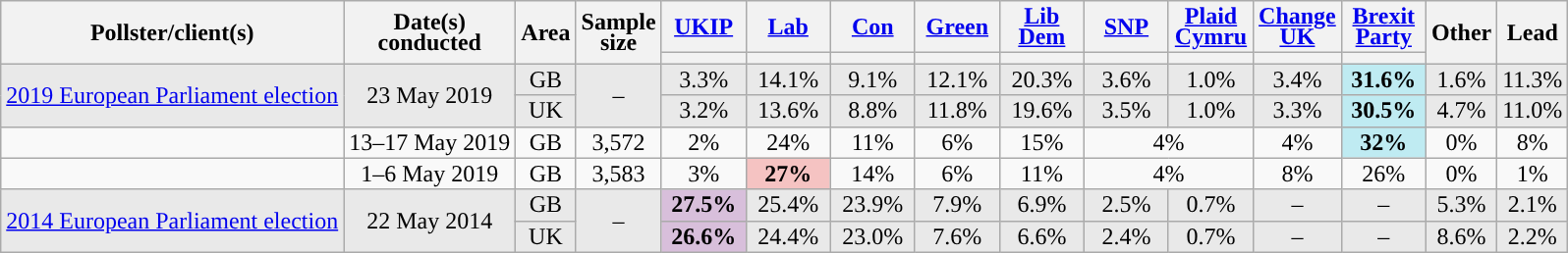<table class="wikitable sortable mw-datatable" style="text-align:center;line-height:14px;">
<tr>
<th rowspan="2">Pollster/client(s)</th>
<th rowspan="2">Date(s)<br>conducted</th>
<th rowspan="2">Area</th>
<th data-sort-type="number" rowspan="2">Sample<br>size</th>
<th class="unsortable" style="width:50px;"><a href='#'>UKIP</a></th>
<th class="unsortable" style="width:50px;"><a href='#'>Lab</a></th>
<th class="unsortable" style="width:50px;"><a href='#'>Con</a></th>
<th class="unsortable" style="width:50px;"><a href='#'>Green</a></th>
<th class="unsortable" style="width:50px;"><a href='#'>Lib Dem</a></th>
<th class="unsortable" style="width:50px;"><a href='#'>SNP</a></th>
<th class="unsortable" style="width:50px;"><a href='#'>Plaid Cymru</a></th>
<th class="unsortable" style="width:50px;"><a href='#'>Change UK</a></th>
<th class="unsortable" style="width:50px;"><a href='#'>Brexit Party</a></th>
<th class="unsortable" rowspan="2">Other</th>
<th data-sort-type="number" rowspan="2">Lead</th>
</tr>
<tr>
<th data-sort-type="number" style="background:"></th>
<th data-sort-type="number" style="background:"></th>
<th data-sort-type="number" style="background:"></th>
<th data-sort-type="number" style="background:"></th>
<th data-sort-type="number" style="background:"></th>
<th data-sort-type="number" style="background:"></th>
<th data-sort-type="number" style="background:"></th>
<th data-sort-type="number" style="background:"></th>
<th data-sort-type="number" style="background:"></th>
</tr>
<tr style="background:#E9E9E9;">
<td rowspan="2"><a href='#'>2019 European Parliament election</a></td>
<td rowspan="2" data-sort-value="2019-05-23">23 May 2019</td>
<td>GB</td>
<td rowspan="2">–</td>
<td>3.3%</td>
<td>14.1%</td>
<td>9.1%</td>
<td>12.1%</td>
<td>20.3%</td>
<td>3.6%</td>
<td>1.0%</td>
<td>3.4%</td>
<td style="background:#BFEBF2;"><strong>31.6%</strong></td>
<td>1.6%</td>
<td style="background:">11.3%</td>
</tr>
<tr style="background:#E9E9E9;">
<td>UK</td>
<td>3.2%</td>
<td>13.6%</td>
<td>8.8%</td>
<td>11.8%</td>
<td>19.6%</td>
<td>3.5%</td>
<td>1.0%</td>
<td>3.3%</td>
<td style="background:#BFEBF2;"><strong>30.5%</strong></td>
<td>4.7%</td>
<td style="background:">11.0%</td>
</tr>
<tr>
<td></td>
<td data-sort-value="2019-05-17">13–17 May 2019</td>
<td>GB</td>
<td>3,572</td>
<td>2%</td>
<td>24%</td>
<td>11%</td>
<td>6%</td>
<td>15%</td>
<td colspan="2">4%</td>
<td>4%</td>
<td style="background:#BFEBF2;"><strong>32%</strong></td>
<td>0%</td>
<td style="background:">8%</td>
</tr>
<tr>
<td></td>
<td data-sort-value="2019-05-06">1–6 May 2019</td>
<td>GB</td>
<td>3,583</td>
<td>3%</td>
<td style="background:#F5C3C2;"><strong>27%</strong></td>
<td>14%</td>
<td>6%</td>
<td>11%</td>
<td colspan="2">4%</td>
<td>8%</td>
<td>26%</td>
<td>0%</td>
<td style="background:">1%</td>
</tr>
<tr style="background:#E9E9E9;">
<td rowspan="2"><a href='#'>2014 European Parliament election</a></td>
<td rowspan="2" data-sort-value="2014-05-22">22 May 2014</td>
<td>GB</td>
<td rowspan="2">–</td>
<td style="background:#D8BFDB;"><strong>27.5%</strong></td>
<td>25.4%</td>
<td>23.9%</td>
<td>7.9%</td>
<td>6.9%</td>
<td>2.5%</td>
<td>0.7%</td>
<td>–</td>
<td>–</td>
<td>5.3%</td>
<td style="background:">2.1%</td>
</tr>
<tr style="background:#E9E9E9;">
<td>UK</td>
<td style="background:#D8BFDB;"><strong>26.6%</strong></td>
<td>24.4%</td>
<td>23.0%</td>
<td>7.6%</td>
<td>6.6%</td>
<td>2.4%</td>
<td>0.7%</td>
<td>–</td>
<td>–</td>
<td>8.6%</td>
<td style="background:">2.2%</td>
</tr>
</table>
